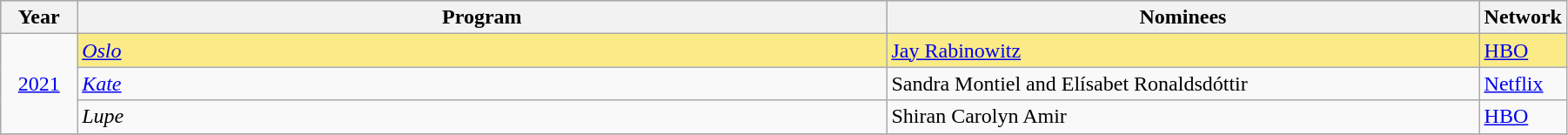<table class="wikitable" style="width:95%">
<tr bgcolor="#bebebe">
<th width="5%">Year</th>
<th width="55%">Program</th>
<th width="40%">Nominees</th>
<th width="10%">Network</th>
</tr>
<tr>
<td rowspan="3" style="text-align:center;"><a href='#'>2021</a><br></td>
<td style="background:#FAEB86;"><em><a href='#'>Oslo</a></em></td>
<td style="background:#FAEB86;"><a href='#'>Jay Rabinowitz</a></td>
<td style="background:#FAEB86;"><a href='#'>HBO</a></td>
</tr>
<tr>
<td><em><a href='#'>Kate</a></em></td>
<td>Sandra Montiel and Elísabet Ronaldsdóttir</td>
<td><a href='#'>Netflix</a></td>
</tr>
<tr>
<td><em>Lupe</em></td>
<td>Shiran Carolyn Amir</td>
<td><a href='#'>HBO</a></td>
</tr>
<tr>
</tr>
</table>
